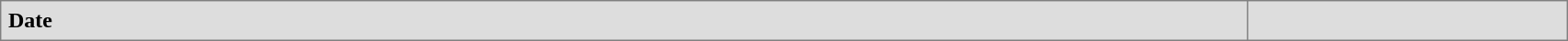<table border="1" cellpadding="5" style="border-collapse:collapse; width:90%;">
<tr style="background:#ddd;">
<td><strong>Date</strong></td>
<th colspan="2"></th>
</tr>
</table>
